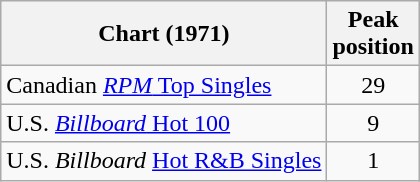<table class="wikitable sortable">
<tr>
<th>Chart (1971)</th>
<th>Peak<br>position</th>
</tr>
<tr>
<td>Canadian <a href='#'><em>RPM</em> Top Singles</a></td>
<td style="text-align:center;">29</td>
</tr>
<tr>
<td>U.S. <a href='#'><em>Billboard</em> Hot 100</a></td>
<td style="text-align:center;">9</td>
</tr>
<tr>
<td>U.S. <em>Billboard</em> <a href='#'>Hot R&B Singles</a></td>
<td style="text-align:center;">1</td>
</tr>
</table>
